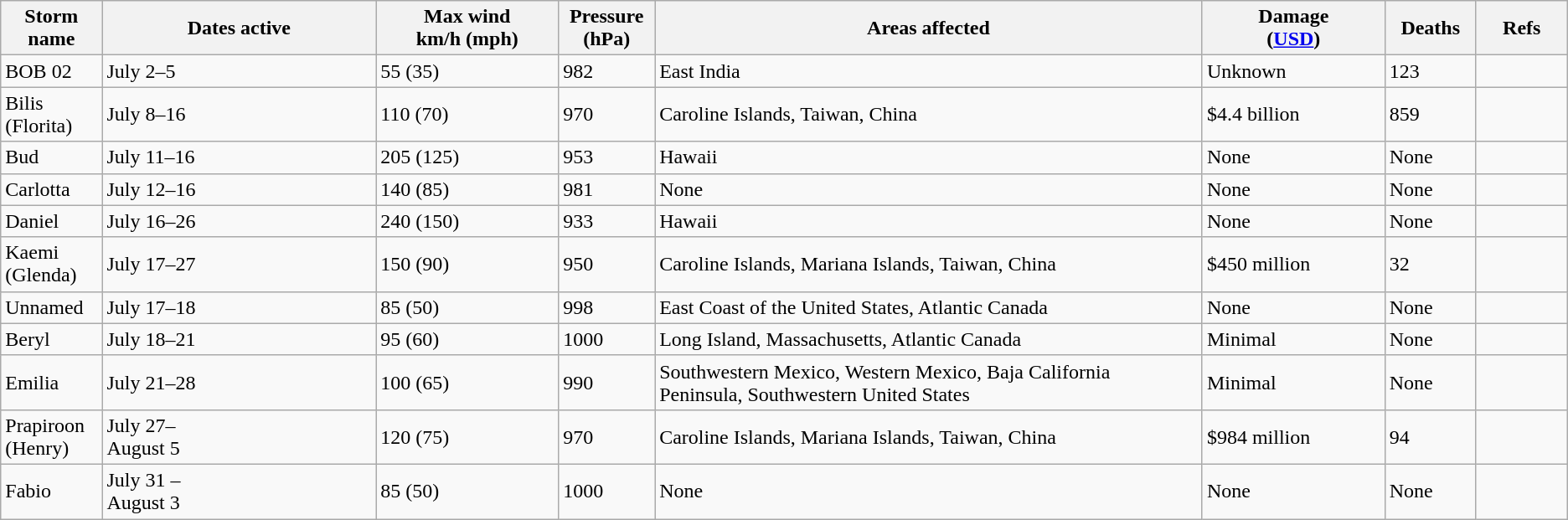<table class="wikitable sortable">
<tr>
<th width="5%">Storm name</th>
<th width="15%">Dates active</th>
<th width="10%">Max wind<br>km/h (mph)</th>
<th width="5%">Pressure<br>(hPa)</th>
<th width="30%">Areas affected</th>
<th width="10%">Damage<br>(<a href='#'>USD</a>)</th>
<th width="5%">Deaths</th>
<th width="5%">Refs</th>
</tr>
<tr>
<td>BOB 02</td>
<td>July 2–5</td>
<td>55 (35)</td>
<td>982</td>
<td>East India</td>
<td>Unknown</td>
<td>123</td>
<td></td>
</tr>
<tr>
<td>Bilis (Florita)</td>
<td>July 8–16</td>
<td>110 (70)</td>
<td>970</td>
<td>Caroline Islands, Taiwan, China</td>
<td>$4.4 billion</td>
<td>859</td>
<td></td>
</tr>
<tr>
<td>Bud</td>
<td>July 11–16</td>
<td>205 (125)</td>
<td>953</td>
<td>Hawaii</td>
<td>None</td>
<td>None</td>
<td></td>
</tr>
<tr>
<td>Carlotta</td>
<td>July 12–16</td>
<td>140 (85)</td>
<td>981</td>
<td>None</td>
<td>None</td>
<td>None</td>
<td></td>
</tr>
<tr>
<td>Daniel</td>
<td>July 16–26</td>
<td>240 (150)</td>
<td>933</td>
<td>Hawaii</td>
<td>None</td>
<td>None</td>
<td></td>
</tr>
<tr>
<td>Kaemi (Glenda)</td>
<td>July 17–27</td>
<td>150 (90)</td>
<td>950</td>
<td>Caroline Islands, Mariana Islands, Taiwan, China</td>
<td>$450 million</td>
<td>32</td>
<td></td>
</tr>
<tr>
<td>Unnamed</td>
<td>July 17–18</td>
<td>85 (50)</td>
<td>998</td>
<td>East Coast of the United States, Atlantic Canada</td>
<td>None</td>
<td>None</td>
<td></td>
</tr>
<tr>
<td>Beryl</td>
<td>July 18–21</td>
<td>95 (60)</td>
<td>1000</td>
<td>Long Island, Massachusetts, Atlantic Canada</td>
<td>Minimal</td>
<td>None</td>
<td></td>
</tr>
<tr>
<td>Emilia</td>
<td>July 21–28</td>
<td>100 (65)</td>
<td>990</td>
<td>Southwestern Mexico, Western Mexico, Baja California Peninsula, Southwestern United States</td>
<td>Minimal</td>
<td>None</td>
<td></td>
</tr>
<tr>
<td>Prapiroon (Henry)</td>
<td>July 27–<br>August 5</td>
<td>120 (75)</td>
<td>970</td>
<td>Caroline Islands, Mariana Islands, Taiwan, China</td>
<td>$984 million</td>
<td>94</td>
<td></td>
</tr>
<tr>
<td>Fabio</td>
<td>July 31 –<br>August 3</td>
<td>85 (50)</td>
<td>1000</td>
<td>None</td>
<td>None</td>
<td>None</td>
<td></td>
</tr>
</table>
